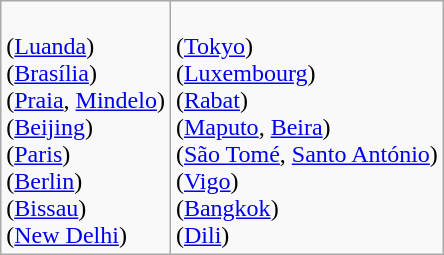<table class="wikitable">
<tr>
<td><br> (<a href='#'>Luanda</a>)<br>
 (<a href='#'>Brasília</a>)<br>
 (<a href='#'>Praia</a>, <a href='#'>Mindelo</a>)<br>
 (<a href='#'>Beijing</a>)<br>
 (<a href='#'>Paris</a>)<br>
 (<a href='#'>Berlin</a>)<br>
 (<a href='#'>Bissau</a>)<br>
 (<a href='#'>New Delhi</a>)<br></td>
<td><br> (<a href='#'>Tokyo</a>)<br>
 (<a href='#'>Luxembourg</a>)<br>
 (<a href='#'>Rabat</a>)<br>
 (<a href='#'>Maputo</a>, <a href='#'>Beira</a>)<br>
 (<a href='#'>São Tomé</a>, <a href='#'>Santo António</a>)<br>
 (<a href='#'>Vigo</a>)<br>
 (<a href='#'>Bangkok</a>)<br>
 (<a href='#'>Dili</a>)<br></td>
</tr>
</table>
